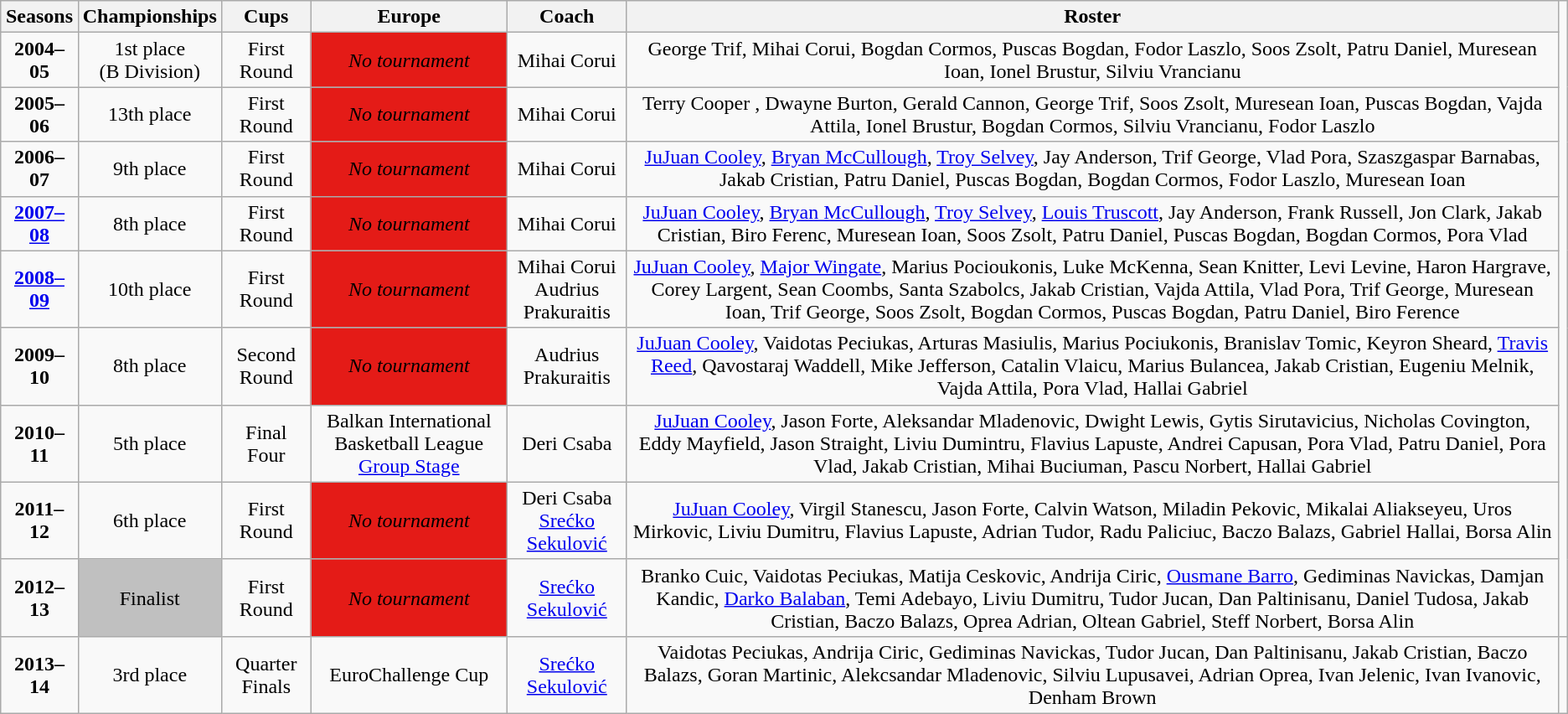<table class="wikitable" style="text-align: center">
<tr>
<th>Seasons</th>
<th>Championships</th>
<th>Cups</th>
<th>Europe</th>
<th>Coach</th>
<th>Roster</th>
</tr>
<tr>
<td><strong>2004–05</strong></td>
<td>1st place <br> (B Division)</td>
<td>First Round</td>
<td style="background:#e41b17;"><em>No tournament</em></td>
<td>Mihai Corui</td>
<td>George Trif, Mihai Corui, Bogdan Cormos, Puscas Bogdan, Fodor Laszlo, Soos Zsolt, Patru Daniel, Muresean Ioan, Ionel Brustur, Silviu Vrancianu</td>
</tr>
<tr>
<td><strong>2005–06</strong></td>
<td>13th place</td>
<td>First Round</td>
<td style="background:#e41b17;"><em>No tournament</em></td>
<td>Mihai Corui</td>
<td>Terry Cooper , Dwayne Burton, Gerald Cannon, George Trif, Soos Zsolt, Muresean Ioan, Puscas Bogdan, Vajda Attila, Ionel Brustur, Bogdan Cormos, Silviu Vrancianu, Fodor Laszlo</td>
</tr>
<tr>
<td><strong>2006–07</strong></td>
<td>9th place</td>
<td>First Round</td>
<td style="background:#e41b17;"><em>No tournament</em></td>
<td>Mihai Corui</td>
<td><a href='#'>JuJuan Cooley</a>, <a href='#'>Bryan McCullough</a>, <a href='#'>Troy Selvey</a>, Jay Anderson, Trif George, Vlad Pora, Szaszgaspar Barnabas, Jakab Cristian, Patru Daniel, Puscas Bogdan, Bogdan Cormos, Fodor Laszlo, Muresean Ioan</td>
</tr>
<tr>
<td><a href='#'><strong>2007–08</strong></a></td>
<td>8th place</td>
<td>First Round</td>
<td style="background:#e41b17;"><em>No tournament</em></td>
<td>Mihai Corui</td>
<td><a href='#'>JuJuan Cooley</a>, <a href='#'>Bryan McCullough</a>, <a href='#'>Troy Selvey</a>, <a href='#'>Louis Truscott</a>, Jay Anderson, Frank Russell, Jon Clark, Jakab Cristian, Biro Ferenc, Muresean Ioan, Soos Zsolt, Patru Daniel, Puscas Bogdan, Bogdan Cormos, Pora Vlad</td>
</tr>
<tr>
<td><a href='#'><strong>2008–09</strong></a></td>
<td>10th place</td>
<td>First Round</td>
<td style="background:#e41b17;"><em>No tournament</em></td>
<td>Mihai Corui <br> Audrius Prakuraitis</td>
<td><a href='#'>JuJuan Cooley</a>, <a href='#'>Major Wingate</a>, Marius Pocioukonis, Luke McKenna, Sean Knitter, Levi Levine, Haron Hargrave, Corey Largent, Sean Coombs, Santa Szabolcs, Jakab Cristian, Vajda Attila, Vlad Pora, Trif George, Muresean Ioan, Trif George, Soos Zsolt, Bogdan Cormos, Puscas Bogdan, Patru Daniel, Biro Ference</td>
</tr>
<tr>
<td><strong>2009–10</strong></td>
<td>8th place</td>
<td>Second Round</td>
<td style="background:#e41b17;"><em>No tournament</em></td>
<td>Audrius Prakuraitis</td>
<td><a href='#'>JuJuan Cooley</a>, Vaidotas Peciukas, Arturas Masiulis, Marius Pociukonis, Branislav Tomic, Keyron Sheard, <a href='#'>Travis Reed</a>, Qavostaraj Waddell, Mike Jefferson, Catalin Vlaicu, Marius Bulancea, Jakab Cristian, Eugeniu Melnik, Vajda Attila, Pora Vlad, Hallai Gabriel</td>
</tr>
<tr>
<td><strong>2010–11</strong></td>
<td>5th place</td>
<td>Final Four</td>
<td>Balkan International Basketball League<br><a href='#'>Group Stage</a></td>
<td>Deri Csaba</td>
<td><a href='#'>JuJuan Cooley</a>, Jason Forte, Aleksandar Mladenovic, Dwight Lewis, Gytis Sirutavicius, Nicholas Covington, Eddy Mayfield, Jason Straight, Liviu Dumintru, Flavius Lapuste, Andrei Capusan, Pora Vlad, Patru Daniel, Pora Vlad, Jakab Cristian, Mihai Buciuman, Pascu Norbert, Hallai Gabriel</td>
</tr>
<tr>
<td><strong>2011–12</strong></td>
<td>6th place</td>
<td>First Round</td>
<td style="background:#e41b17;"><em>No tournament</em></td>
<td>Deri Csaba <br> <a href='#'>Srećko Sekulović</a></td>
<td><a href='#'>JuJuan Cooley</a>, Virgil Stanescu, Jason Forte, Calvin Watson, Miladin Pekovic, Mikalai Aliakseyeu, Uros Mirkovic, Liviu Dumitru, Flavius Lapuste, Adrian Tudor, Radu Paliciuc, Baczo Balazs, Gabriel Hallai, Borsa Alin</td>
</tr>
<tr>
<td><strong>2012–13</strong></td>
<td style="background:silver;">Finalist</td>
<td>First Round</td>
<td style="background:#e41b17;"><em>No tournament</em></td>
<td><a href='#'>Srećko Sekulović</a></td>
<td>Branko Cuic, Vaidotas Peciukas, Matija Ceskovic, Andrija Ciric, <a href='#'>Ousmane Barro</a>, Gediminas Navickas, Damjan Kandic, <a href='#'>Darko Balaban</a>, Temi Adebayo, Liviu Dumitru, Tudor Jucan, Dan Paltinisanu, Daniel Tudosa, Jakab Cristian, Baczo Balazs, Oprea Adrian, Oltean Gabriel, Steff Norbert, Borsa Alin</td>
</tr>
<tr>
<td><strong>2013–14</strong></td>
<td style="background:bronze;">3rd place</td>
<td>Quarter Finals</td>
<td>EuroChallenge Cup</td>
<td><a href='#'>Srećko Sekulović</a></td>
<td>Vaidotas Peciukas, Andrija Ciric, Gediminas Navickas, Tudor Jucan, Dan Paltinisanu, Jakab Cristian, Baczo Balazs, Goran Martinic, Alekcsandar Mladenovic, Silviu Lupusavei, Adrian Oprea, Ivan Jelenic, Ivan Ivanovic, Denham Brown</td>
<td></td>
</tr>
</table>
